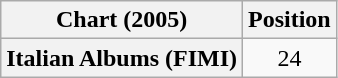<table class="wikitable plainrowheaders" style="text-align:center">
<tr>
<th scope="col">Chart (2005)</th>
<th scope="col">Position</th>
</tr>
<tr>
<th scope="row">Italian Albums (FIMI)</th>
<td>24</td>
</tr>
</table>
